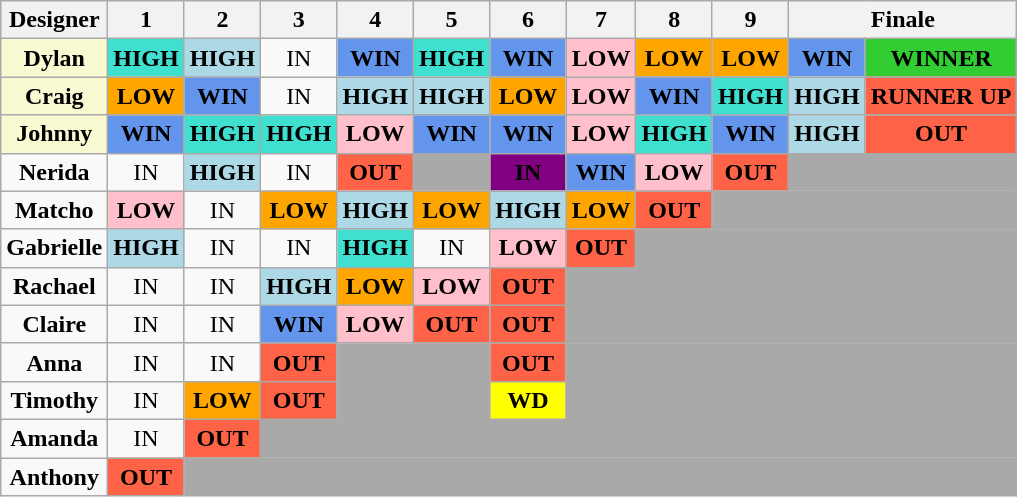<table class="wikitable" style="text-align:center">
<tr>
<th>Designer</th>
<th>1</th>
<th>2</th>
<th>3</th>
<th>4</th>
<th>5</th>
<th>6</th>
<th>7</th>
<th>8</th>
<th>9</th>
<th colspan=2>Finale</th>
</tr>
<tr>
<td style="background:#FAFAD2;"><strong>Dylan</strong></td>
<td style="background:turquoise;"><strong>HIGH</strong></td>
<td style="background:lightblue;"><strong>HIGH</strong></td>
<td>IN</td>
<td style="background:cornflowerblue;"><strong>WIN</strong></td>
<td style="background:turquoise;"><strong>HIGH</strong></td>
<td style="background:cornflowerblue;"><strong>WIN</strong></td>
<td style="background:pink;"><strong>LOW</strong></td>
<td style="background:orange;"><strong>LOW</strong></td>
<td style="background:orange;"><strong>LOW</strong></td>
<td style="background:cornflowerblue;"><strong>WIN</strong></td>
<td style="background:limegreen;"><strong>WINNER</strong></td>
</tr>
<tr>
<td style="background:#FAFAD2;"><strong>Craig</strong></td>
<td style="background:orange;"><strong>LOW</strong></td>
<td style="background:cornflowerblue;"><strong>WIN</strong></td>
<td>IN</td>
<td style="background:lightblue;"><strong>HIGH</strong></td>
<td style="background:lightblue;"><strong>HIGH</strong></td>
<td style="background:orange;"><strong>LOW</strong></td>
<td style="background:pink;"><strong>LOW</strong></td>
<td style="background:cornflowerblue;"><strong>WIN</strong></td>
<td style="background:turquoise;"><strong>HIGH</strong></td>
<td style="background:lightblue;"><strong>HIGH</strong></td>
<td style="background:tomato;"><strong>RUNNER UP</strong></td>
</tr>
<tr>
<td style="background:#FAFAD2;"><strong>Johnny</strong></td>
<td style="background:cornflowerblue;"><strong>WIN</strong></td>
<td style="background:turquoise;"><strong>HIGH</strong></td>
<td style="background:turquoise;"><strong>HIGH</strong></td>
<td style="background:pink;"><strong>LOW</strong></td>
<td style="background:cornflowerblue;"><strong>WIN</strong></td>
<td style="background:cornflowerblue;"><strong>WIN</strong></td>
<td style="background:pink;"><strong>LOW</strong></td>
<td style="background:turquoise;"><strong>HIGH</strong></td>
<td style="background:cornflowerblue;"><strong>WIN</strong></td>
<td style="background:lightblue;"><strong>HIGH</strong></td>
<td style="background:tomato;"><strong>OUT</strong></td>
</tr>
<tr>
<td><strong>Nerida</strong></td>
<td>IN</td>
<td style="background:lightblue;"><strong>HIGH</strong></td>
<td>IN</td>
<td style="background:tomato;"><strong>OUT</strong></td>
<td style="background:darkgrey;"></td>
<td style="background:purple;"><strong>IN</strong></td>
<td style="background:cornflowerblue;"><strong>WIN</strong></td>
<td style="background:pink;"><strong>LOW</strong></td>
<td style="background:tomato;"><strong>OUT</strong></td>
<td COLSPAN=13 style="background:darkgrey;"></td>
</tr>
<tr>
<td><strong>Matcho</strong></td>
<td style="background:pink;"><strong>LOW</strong></td>
<td>IN</td>
<td style="background:orange;"><strong>LOW</strong></td>
<td style="background:lightblue;"><strong>HIGH</strong></td>
<td style="background:orange;"><strong>LOW</strong></td>
<td style="background:lightblue;"><strong>HIGH</strong></td>
<td style="background:orange;"><strong>LOW</strong></td>
<td style="background:tomato;"><strong>OUT</strong></td>
<td COLSPAN=13 style="background:darkgrey;"></td>
</tr>
<tr>
<td><strong>Gabrielle</strong></td>
<td style="background:lightblue;"><strong>HIGH</strong></td>
<td>IN</td>
<td>IN</td>
<td style="background:turquoise;"><strong>HIGH</strong></td>
<td>IN</td>
<td style="background:pink;"><strong>LOW</strong></td>
<td style="background:tomato;"><strong>OUT</strong></td>
<td COLSPAN=16 style="background:darkgrey;"></td>
</tr>
<tr>
<td><strong>Rachael</strong></td>
<td>IN</td>
<td>IN</td>
<td style="background:lightblue;"><strong>HIGH</strong></td>
<td style="background:orange;"><strong>LOW</strong></td>
<td style="background:pink;"><strong>LOW</strong></td>
<td style="background:tomato;"><strong>OUT</strong></td>
<td COLSPAN=16 style="background:darkgrey;"></td>
</tr>
<tr>
<td><strong>Claire</strong></td>
<td>IN</td>
<td>IN</td>
<td style="background:cornflowerblue;"><strong>WIN</strong></td>
<td style="background:pink;"><strong>LOW</strong></td>
<td style="background:tomato;"><strong>OUT</strong></td>
<td style="background:tomato;"><strong>OUT</strong></td>
<td COLSPAN=16 style="background:darkgrey;"></td>
</tr>
<tr>
<td><strong>Anna</strong></td>
<td>IN</td>
<td>IN</td>
<td style="background:tomato;"><strong>OUT</strong></td>
<td style="background:darkgrey;"></td>
<td style="background:darkgrey;"></td>
<td style="background:tomato;"><strong>OUT</strong></td>
<td COLSPAN=14 style="background:darkgrey;"></td>
</tr>
<tr>
<td><strong>Timothy</strong></td>
<td>IN</td>
<td style="background:orange;"><strong>LOW</strong></td>
<td style="background:tomato;"><strong>OUT</strong></td>
<td style="background:darkgrey;"></td>
<td style="background:darkgrey;"></td>
<td style="background:yellow;"><strong>WD</strong></td>
<td COLSPAN=14 style="background:darkgrey;"></td>
</tr>
<tr>
<td><strong>Amanda</strong></td>
<td>IN</td>
<td style="background:tomato;"><strong>OUT</strong></td>
<td COLSPAN=18 style="background:darkgrey;"></td>
</tr>
<tr>
<td><strong>Anthony</strong></td>
<td style="background:tomato;"><strong>OUT</strong></td>
<td COLSPAN=19 style="background:darkgrey;"></td>
</tr>
</table>
